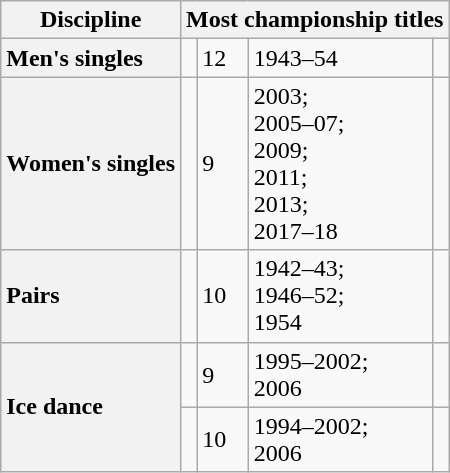<table class="wikitable unsortable" style="text-align:left">
<tr>
<th scope="col">Discipline</th>
<th colspan="4" scope="col">Most championship titles</th>
</tr>
<tr>
<th scope="row" style="text-align:left">Men's singles</th>
<td></td>
<td>12</td>
<td>1943–54</td>
<td></td>
</tr>
<tr>
<th scope="row" style="text-align:left">Women's singles</th>
<td></td>
<td>9</td>
<td>2003;<br>2005–07;<br>2009;<br>2011;<br>2013;<br>2017–18</td>
<td></td>
</tr>
<tr>
<th scope="row" style="text-align:left">Pairs</th>
<td></td>
<td>10</td>
<td>1942–43;<br>1946–52;<br>1954</td>
<td></td>
</tr>
<tr>
<th rowspan="2" scope="row" style="text-align:left">Ice dance</th>
<td></td>
<td>9</td>
<td>1995–2002;<br>2006</td>
<td></td>
</tr>
<tr>
<td></td>
<td>10</td>
<td>1994–2002;<br>2006</td>
<td></td>
</tr>
</table>
